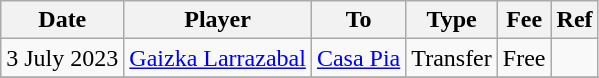<table class="wikitable">
<tr>
<th>Date</th>
<th>Player</th>
<th>To</th>
<th>Type</th>
<th>Fee</th>
<th>Ref</th>
</tr>
<tr>
<td>3 July 2023</td>
<td> <a href='#'>Gaizka Larrazabal</a></td>
<td> <a href='#'>Casa Pia</a></td>
<td>Transfer</td>
<td>Free</td>
<td></td>
</tr>
<tr>
</tr>
</table>
